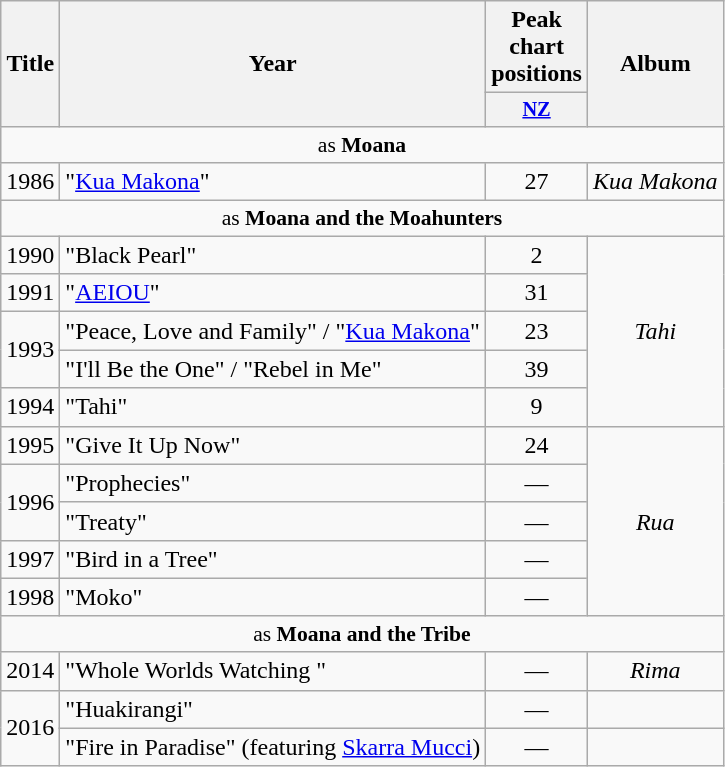<table class="wikitable plainrowheaders" style="text-align:center;">
<tr>
<th scope="col" rowspan="2">Title</th>
<th scope="col" rowspan="2">Year</th>
<th scope="col" colspan="1">Peak chart positions</th>
<th scope="col" rowspan="2">Album</th>
</tr>
<tr>
<th style="width:3em;font-size:85%"><a href='#'>NZ</a><br></th>
</tr>
<tr>
<td colspan="4" style="font-size:90%">as <strong>Moana</strong></td>
</tr>
<tr>
<td>1986</td>
<td align="left" valign="top">"<a href='#'>Kua Makona</a>"</td>
<td align="center" valign="top">27</td>
<td><em>Kua Makona</em></td>
</tr>
<tr>
<td colspan="4" style="font-size:90%">as <strong>Moana and the Moahunters</strong></td>
</tr>
<tr>
<td>1990</td>
<td align="left" valign="top">"Black Pearl"</td>
<td align="center" valign="top">2</td>
<td rowspan="5"><em>Tahi</em></td>
</tr>
<tr>
<td>1991</td>
<td align="left" valign="top">"<a href='#'>AEIOU</a>"</td>
<td align="center" valign="top">31</td>
</tr>
<tr>
<td rowspan="2">1993</td>
<td align="left" valign="top">"Peace, Love and Family" / "<a href='#'>Kua Makona</a>"</td>
<td align="center" valign="top">23</td>
</tr>
<tr>
<td align="left" valign="top">"I'll Be the One" / "Rebel in Me"</td>
<td align="center" valign="top">39</td>
</tr>
<tr>
<td>1994</td>
<td align="left" valign="top">"Tahi"</td>
<td align="center" valign="top">9</td>
</tr>
<tr>
<td>1995</td>
<td align="left" valign="top">"Give It Up Now"</td>
<td align="center" valign="top">24</td>
<td rowspan="5"><em>Rua</em></td>
</tr>
<tr>
<td rowspan=2>1996</td>
<td align="left" valign="top">"Prophecies"</td>
<td align="center">—</td>
</tr>
<tr>
<td align="left" valign="top">"Treaty"</td>
<td align="center">—</td>
</tr>
<tr>
<td>1997</td>
<td align="left" valign="top">"Bird in a Tree"</td>
<td align="center">—</td>
</tr>
<tr>
<td align="left" valign="top">1998</td>
<td align="left" valign="top">"Moko"</td>
<td align="center">—</td>
</tr>
<tr>
<td colspan="4" style="font-size:90%">as <strong>Moana and the Tribe</strong></td>
</tr>
<tr>
<td>2014</td>
<td align="left" valign="top">"Whole Worlds Watching "</td>
<td align="center">—</td>
<td><em>Rima</em></td>
</tr>
<tr>
<td rowspan="2">2016</td>
<td align="left" valign="top">"Huakirangi"</td>
<td align="center">—</td>
<td></td>
</tr>
<tr>
<td align="left" valign="top">"Fire in Paradise" (featuring <a href='#'>Skarra Mucci</a>)</td>
<td align="center">—</td>
<td></td>
</tr>
</table>
